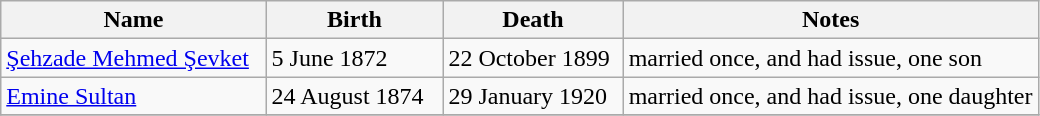<table class="wikitable">
<tr>
<th>Name</th>
<th>Birth</th>
<th>Death</th>
<th style="width:40%;">Notes</th>
</tr>
<tr>
<td><a href='#'>Şehzade Mehmed Şevket</a></td>
<td>5 June 1872 </td>
<td>22 October 1899</td>
<td>married once, and had issue, one son</td>
</tr>
<tr>
<td><a href='#'>Emine Sultan</a></td>
<td>24 August 1874 </td>
<td>29 January 1920</td>
<td>married once, and had issue, one daughter</td>
</tr>
<tr>
</tr>
</table>
